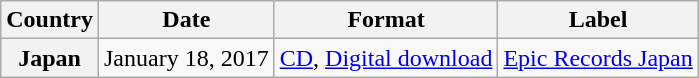<table class="wikitable plainrowheaders">
<tr>
<th scope="col">Country</th>
<th>Date</th>
<th>Format</th>
<th>Label</th>
</tr>
<tr>
<th scope="row" rowspan="1">Japan</th>
<td>January 18, 2017</td>
<td><a href='#'>CD</a>, <a href='#'>Digital download</a></td>
<td><a href='#'>Epic Records Japan</a></td>
</tr>
</table>
